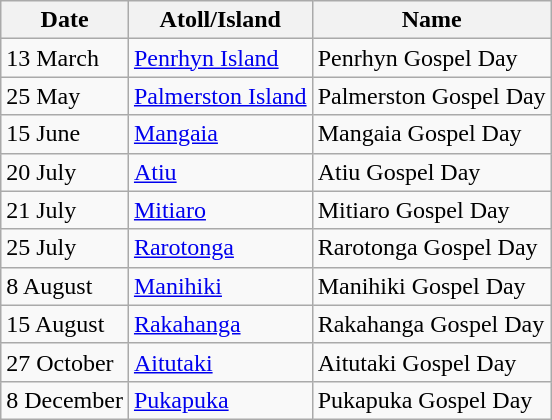<table class="wikitable">
<tr>
<th>Date</th>
<th>Atoll/Island</th>
<th>Name</th>
</tr>
<tr>
<td>13 March</td>
<td><a href='#'>Penrhyn Island</a></td>
<td>Penrhyn Gospel Day</td>
</tr>
<tr>
<td>25 May</td>
<td><a href='#'>Palmerston Island</a></td>
<td>Palmerston Gospel Day</td>
</tr>
<tr>
<td>15 June</td>
<td><a href='#'>Mangaia</a></td>
<td>Mangaia Gospel Day</td>
</tr>
<tr>
<td>20 July</td>
<td><a href='#'>Atiu</a></td>
<td>Atiu Gospel Day</td>
</tr>
<tr>
<td>21 July</td>
<td><a href='#'>Mitiaro</a></td>
<td>Mitiaro Gospel Day</td>
</tr>
<tr>
<td>25 July</td>
<td><a href='#'>Rarotonga</a></td>
<td>Rarotonga Gospel Day</td>
</tr>
<tr>
<td>8 August</td>
<td><a href='#'>Manihiki</a></td>
<td>Manihiki Gospel Day</td>
</tr>
<tr>
<td>15 August</td>
<td><a href='#'>Rakahanga</a></td>
<td>Rakahanga Gospel Day</td>
</tr>
<tr>
<td>27 October</td>
<td><a href='#'>Aitutaki</a></td>
<td>Aitutaki Gospel Day</td>
</tr>
<tr>
<td>8 December</td>
<td><a href='#'>Pukapuka</a></td>
<td>Pukapuka Gospel Day</td>
</tr>
</table>
